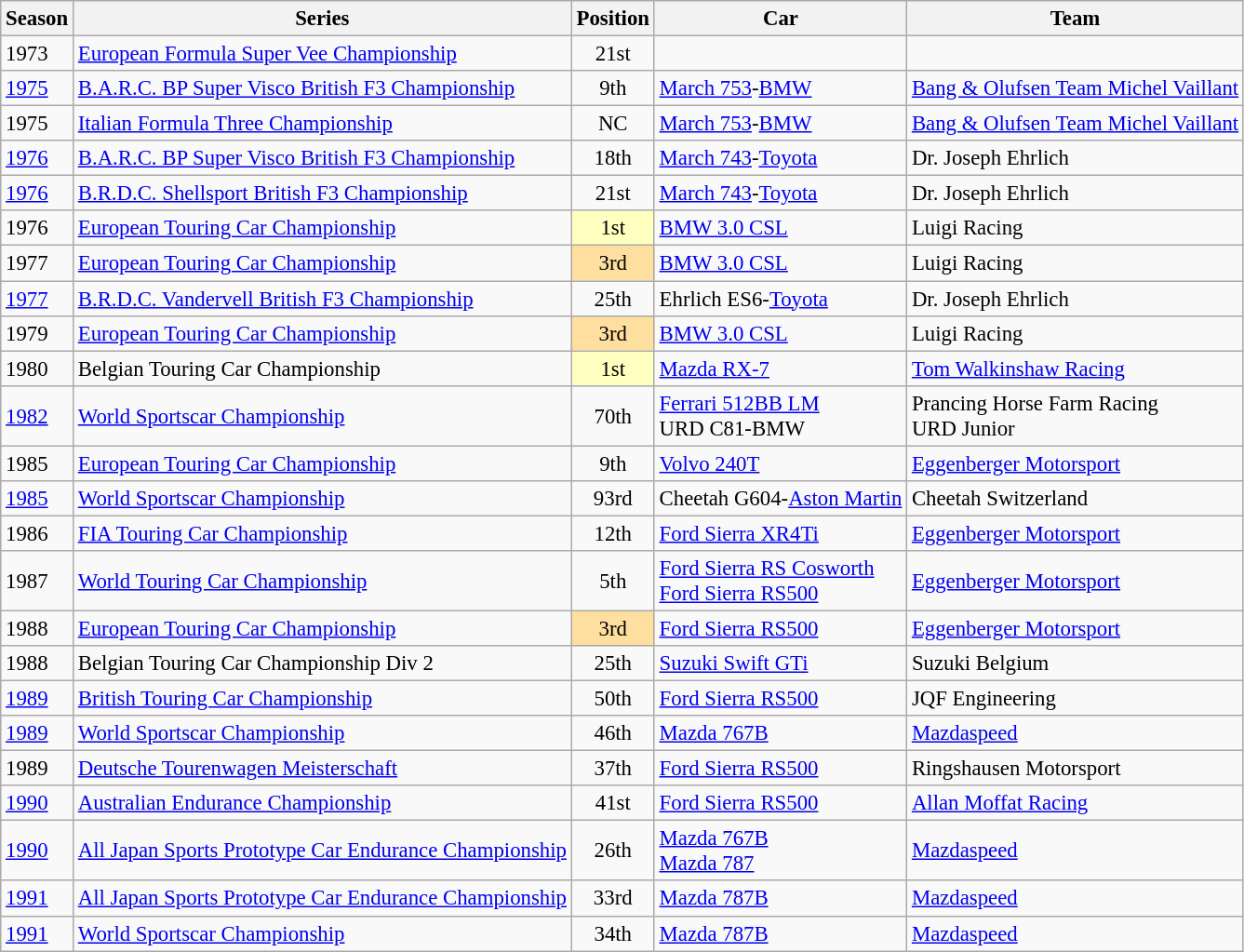<table class="wikitable" style="font-size: 95%;">
<tr>
<th>Season</th>
<th>Series</th>
<th>Position</th>
<th>Car</th>
<th>Team</th>
</tr>
<tr>
<td>1973</td>
<td><a href='#'>European Formula Super Vee Championship</a></td>
<td align="center">21st</td>
<td></td>
<td></td>
</tr>
<tr>
<td><a href='#'>1975</a></td>
<td><a href='#'>B.A.R.C. BP Super Visco British F3 Championship</a></td>
<td align="center">9th</td>
<td><a href='#'>March 753</a>-<a href='#'>BMW</a></td>
<td><a href='#'>Bang & Olufsen Team Michel Vaillant</a></td>
</tr>
<tr>
<td>1975</td>
<td><a href='#'>Italian Formula Three Championship</a></td>
<td align="center">NC</td>
<td><a href='#'>March 753</a>-<a href='#'>BMW</a></td>
<td><a href='#'>Bang & Olufsen Team Michel Vaillant</a></td>
</tr>
<tr>
<td><a href='#'>1976</a></td>
<td><a href='#'>B.A.R.C. BP Super Visco British F3 Championship</a></td>
<td align="center">18th</td>
<td><a href='#'>March 743</a>-<a href='#'>Toyota</a></td>
<td>Dr. Joseph Ehrlich</td>
</tr>
<tr>
<td><a href='#'>1976</a></td>
<td><a href='#'>B.R.D.C. Shellsport British F3 Championship</a></td>
<td align="center">21st</td>
<td><a href='#'>March 743</a>-<a href='#'>Toyota</a></td>
<td>Dr. Joseph Ehrlich</td>
</tr>
<tr>
<td>1976</td>
<td><a href='#'>European Touring Car Championship</a></td>
<td style="text-align:center; background:#ffffbf;">1st</td>
<td><a href='#'>BMW 3.0 CSL</a></td>
<td>Luigi Racing</td>
</tr>
<tr>
<td>1977</td>
<td><a href='#'>European Touring Car Championship</a></td>
<td style="text-align:center; background:#ffdf9f;">3rd</td>
<td><a href='#'>BMW 3.0 CSL</a></td>
<td>Luigi Racing</td>
</tr>
<tr>
<td><a href='#'>1977</a></td>
<td><a href='#'>B.R.D.C. Vandervell British F3 Championship</a></td>
<td align="center">25th</td>
<td>Ehrlich ES6-<a href='#'>Toyota</a></td>
<td>Dr. Joseph Ehrlich</td>
</tr>
<tr>
<td>1979</td>
<td><a href='#'>European Touring Car Championship</a></td>
<td style="text-align:center; background:#ffdf9f;">3rd</td>
<td><a href='#'>BMW 3.0 CSL</a></td>
<td>Luigi Racing</td>
</tr>
<tr>
<td>1980</td>
<td>Belgian Touring Car Championship</td>
<td style="text-align:center; background:#ffffbf;">1st</td>
<td><a href='#'>Mazda RX-7</a></td>
<td><a href='#'>Tom Walkinshaw Racing</a></td>
</tr>
<tr>
<td><a href='#'>1982</a></td>
<td><a href='#'>World Sportscar Championship</a></td>
<td align="center">70th</td>
<td><a href='#'>Ferrari 512BB LM</a><br>URD C81-BMW</td>
<td>Prancing Horse Farm Racing<br>URD Junior</td>
</tr>
<tr>
<td>1985</td>
<td><a href='#'>European Touring Car Championship</a></td>
<td align="center">9th</td>
<td><a href='#'>Volvo 240T</a></td>
<td><a href='#'>Eggenberger Motorsport</a></td>
</tr>
<tr>
<td><a href='#'>1985</a></td>
<td><a href='#'>World Sportscar Championship</a></td>
<td align="center">93rd</td>
<td>Cheetah G604-<a href='#'>Aston Martin</a></td>
<td>Cheetah Switzerland</td>
</tr>
<tr>
<td>1986</td>
<td><a href='#'>FIA Touring Car Championship</a></td>
<td align="center">12th</td>
<td><a href='#'>Ford Sierra XR4Ti</a></td>
<td><a href='#'>Eggenberger Motorsport</a></td>
</tr>
<tr>
<td>1987</td>
<td><a href='#'>World Touring Car Championship</a></td>
<td align="center">5th</td>
<td><a href='#'>Ford Sierra RS Cosworth</a><br><a href='#'>Ford Sierra RS500</a></td>
<td><a href='#'>Eggenberger Motorsport</a></td>
</tr>
<tr>
<td>1988</td>
<td><a href='#'>European Touring Car Championship</a></td>
<td style="text-align:center; background:#ffdf9f;">3rd</td>
<td><a href='#'>Ford Sierra RS500</a></td>
<td><a href='#'>Eggenberger Motorsport</a></td>
</tr>
<tr>
<td>1988</td>
<td>Belgian Touring Car Championship Div 2</td>
<td align="center">25th</td>
<td><a href='#'>Suzuki Swift GTi</a></td>
<td>Suzuki Belgium</td>
</tr>
<tr>
<td><a href='#'>1989</a></td>
<td><a href='#'>British Touring Car Championship</a></td>
<td align="center">50th</td>
<td><a href='#'>Ford Sierra RS500</a></td>
<td>JQF Engineering</td>
</tr>
<tr>
<td><a href='#'>1989</a></td>
<td><a href='#'>World Sportscar Championship</a></td>
<td align="center">46th</td>
<td><a href='#'>Mazda 767B</a></td>
<td><a href='#'>Mazdaspeed</a></td>
</tr>
<tr>
<td>1989</td>
<td><a href='#'>Deutsche Tourenwagen Meisterschaft</a></td>
<td align="center">37th</td>
<td><a href='#'>Ford Sierra RS500</a></td>
<td>Ringshausen Motorsport</td>
</tr>
<tr>
<td><a href='#'>1990</a></td>
<td><a href='#'>Australian Endurance Championship</a></td>
<td align="center">41st</td>
<td><a href='#'>Ford Sierra RS500</a></td>
<td><a href='#'>Allan Moffat Racing</a></td>
</tr>
<tr>
<td><a href='#'>1990</a></td>
<td><a href='#'>All Japan Sports Prototype Car Endurance Championship</a></td>
<td align="center">26th</td>
<td><a href='#'>Mazda 767B</a><br><a href='#'>Mazda 787</a></td>
<td><a href='#'>Mazdaspeed</a></td>
</tr>
<tr>
<td><a href='#'>1991</a></td>
<td><a href='#'>All Japan Sports Prototype Car Endurance Championship</a></td>
<td align="center">33rd</td>
<td><a href='#'>Mazda 787B</a></td>
<td><a href='#'>Mazdaspeed</a></td>
</tr>
<tr>
<td><a href='#'>1991</a></td>
<td><a href='#'>World Sportscar Championship</a></td>
<td align="center">34th</td>
<td><a href='#'>Mazda 787B</a></td>
<td><a href='#'>Mazdaspeed</a></td>
</tr>
</table>
